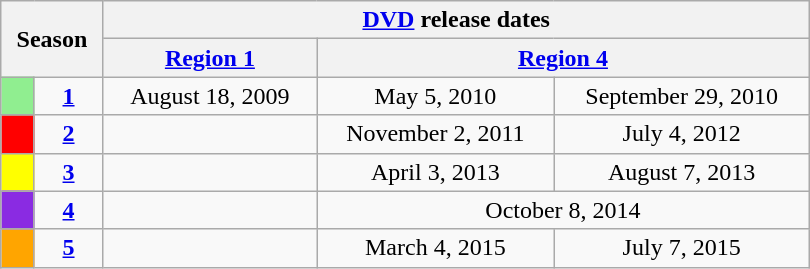<table class="wikitable"  style="text-align:center; width:540px; margin-left:25px; float:right;">
<tr>
<th colspan="2" rowspan="2">Season</th>
<th colspan="3"><a href='#'>DVD</a> release dates</th>
</tr>
<tr>
<th><a href='#'>Region 1</a></th>
<th colspan="2"><a href='#'>Region 4</a></th>
</tr>
<tr>
<td style="background:lightgreen; height:10px;"></td>
<td><strong><a href='#'>1</a></strong></td>
<td>August 18, 2009</td>
<td>May 5, 2010</td>
<td>September 29, 2010</td>
</tr>
<tr>
<td style="background:red; height:10px;"></td>
<td><strong><a href='#'>2</a></strong></td>
<td></td>
<td>November 2, 2011</td>
<td>July 4, 2012</td>
</tr>
<tr>
<td style="background:yellow; height:10px;"></td>
<td><strong><a href='#'>3</a></strong></td>
<td></td>
<td>April 3, 2013</td>
<td>August 7, 2013</td>
</tr>
<tr>
<td style="background:#8a2be2; height:10px;"></td>
<td><strong><a href='#'>4</a></strong></td>
<td></td>
<td colspan="2">October 8, 2014</td>
</tr>
<tr>
<td style="background:orange; height:10px;"></td>
<td><strong><a href='#'>5</a></strong></td>
<td></td>
<td>March 4, 2015</td>
<td>July 7, 2015</td>
</tr>
</table>
